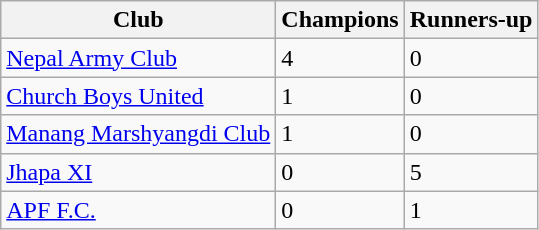<table class="wikitable" style="" wikitable sortable ' font-size:95%>
<tr>
<th>Club</th>
<th>Champions</th>
<th>Runners-up</th>
</tr>
<tr>
<td><a href='#'>Nepal Army Club</a></td>
<td>4</td>
<td>0</td>
</tr>
<tr>
<td><a href='#'>Church Boys United</a></td>
<td>1</td>
<td>0</td>
</tr>
<tr>
<td><a href='#'>Manang Marshyangdi Club</a></td>
<td>1</td>
<td>0</td>
</tr>
<tr>
<td><a href='#'>Jhapa XI</a></td>
<td>0</td>
<td>5</td>
</tr>
<tr>
<td><a href='#'>APF F.C.</a></td>
<td>0</td>
<td>1</td>
</tr>
</table>
